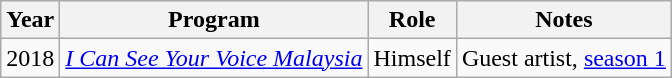<table class="wikitable">
<tr>
<th>Year</th>
<th>Program</th>
<th>Role</th>
<th>Notes</th>
</tr>
<tr>
<td>2018</td>
<td><em><a href='#'>I Can See Your Voice Malaysia</a></em></td>
<td>Himself</td>
<td>Guest artist, <a href='#'>season 1</a></td>
</tr>
</table>
